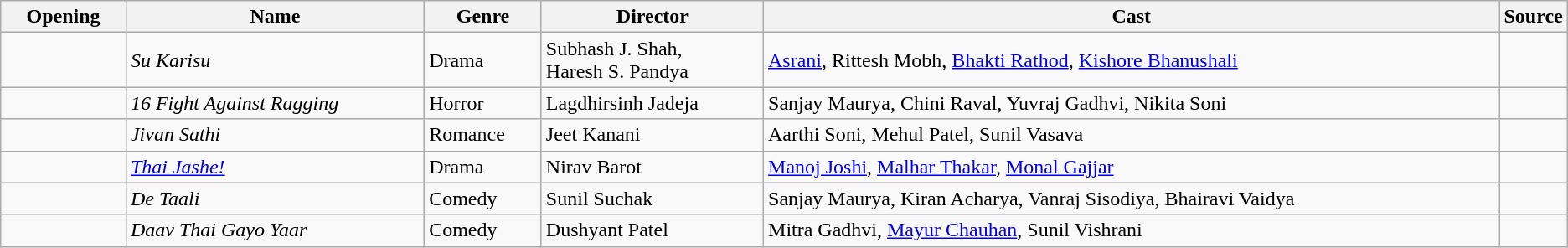<table class="wikitable sortable">
<tr>
<th style="width:8%;">Opening</th>
<th>Name</th>
<th>Genre</th>
<th>Director</th>
<th>Cast</th>
<th style="width:2%;">Source</th>
</tr>
<tr>
<td></td>
<td><em>Su Karisu</em></td>
<td>Drama</td>
<td>Subhash J. Shah, <br>Haresh S. Pandya</td>
<td><a href='#'>Asrani</a>, Rittesh Mobh, <a href='#'>Bhakti Rathod</a>, <a href='#'>Kishore Bhanushali</a></td>
<td></td>
</tr>
<tr>
<td></td>
<td><em>16 Fight Against Ragging</em></td>
<td>Horror</td>
<td>Lagdhirsinh Jadeja</td>
<td>Sanjay Maurya, Chini Raval, Yuvraj Gadhvi, Nikita Soni</td>
<td></td>
</tr>
<tr>
<td></td>
<td><em>Jivan Sathi</em></td>
<td>Romance</td>
<td>Jeet Kanani</td>
<td>Aarthi Soni, Mehul Patel, Sunil Vasava</td>
<td></td>
</tr>
<tr>
<td></td>
<td><em><a href='#'>Thai Jashe!</a></em></td>
<td>Drama</td>
<td>Nirav Barot</td>
<td><a href='#'>Manoj Joshi</a>, <a href='#'>Malhar Thakar</a>, <a href='#'>Monal Gajjar</a></td>
<td></td>
</tr>
<tr>
<td></td>
<td><em>De Taali</em></td>
<td>Comedy</td>
<td>Sunil Suchak</td>
<td>Sanjay Maurya, Kiran Acharya, Vanraj Sisodiya, Bhairavi Vaidya</td>
<td></td>
</tr>
<tr>
<td></td>
<td><em>Daav Thai Gayo Yaar</em></td>
<td>Comedy</td>
<td>Dushyant Patel</td>
<td>Mitra Gadhvi, <a href='#'>Mayur Chauhan</a>, Sunil Vishrani</td>
<td></td>
</tr>
</table>
